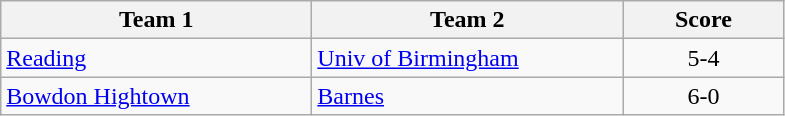<table class="wikitable" style="font-size: 100%">
<tr>
<th width=200>Team 1</th>
<th width=200>Team 2</th>
<th width=100>Score</th>
</tr>
<tr>
<td><a href='#'>Reading</a></td>
<td><a href='#'>Univ of Birmingham</a></td>
<td align=center>5-4</td>
</tr>
<tr>
<td><a href='#'>Bowdon Hightown</a></td>
<td><a href='#'>Barnes</a></td>
<td align=center>6-0</td>
</tr>
</table>
